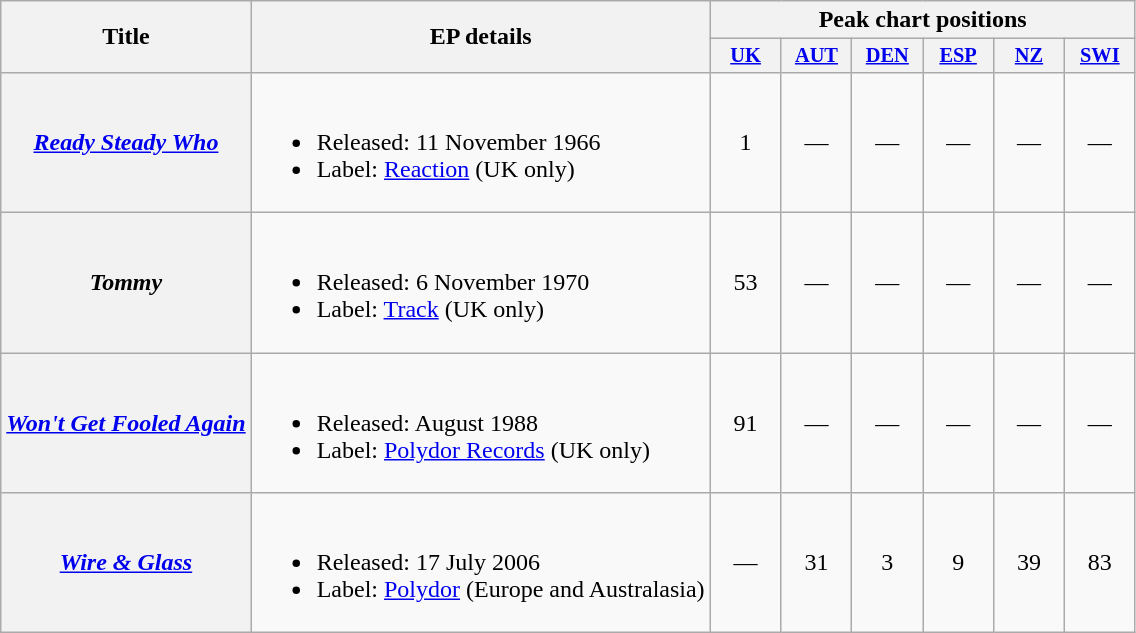<table class="wikitable plainrowheaders">
<tr>
<th scope="col" rowspan="2">Title</th>
<th scope="col" rowspan="2">EP details</th>
<th scope="col" colspan="6">Peak chart positions</th>
</tr>
<tr>
<th style="width:3em;font-size:85%"><a href='#'>UK</a><br></th>
<th style="width:3em;font-size:85%"><a href='#'>AUT</a><br></th>
<th style="width:3em;font-size:85%"><a href='#'>DEN</a><br></th>
<th style="width:3em;font-size:85%"><a href='#'>ESP</a><br></th>
<th style="width:3em;font-size:85%"><a href='#'>NZ</a><br></th>
<th style="width:3em;font-size:85%"><a href='#'>SWI</a><br></th>
</tr>
<tr>
<th scope="row"><em><a href='#'>Ready Steady Who</a></em></th>
<td><br><ul><li>Released: 11 November 1966</li><li>Label: <a href='#'>Reaction</a> (UK only)</li></ul></td>
<td style="text-align:center;">1</td>
<td style="text-align:center;">—</td>
<td style="text-align:center;">—</td>
<td style="text-align:center;">—</td>
<td style="text-align:center;">—</td>
<td style="text-align:center;">—</td>
</tr>
<tr>
<th scope="row"><em>Tommy</em></th>
<td><br><ul><li>Released: 6 November 1970</li><li>Label: <a href='#'>Track</a> (UK only)</li></ul></td>
<td style="text-align:center;">53</td>
<td style="text-align:center;">—</td>
<td style="text-align:center;">—</td>
<td style="text-align:center;">—</td>
<td style="text-align:center;">—</td>
<td style="text-align:center;">—</td>
</tr>
<tr>
<th scope="row"><em><a href='#'>Won't Get Fooled Again</a></em></th>
<td><br><ul><li>Released: August 1988</li><li>Label: <a href='#'>Polydor Records</a> (UK only)</li></ul></td>
<td style="text-align:center;">91</td>
<td style="text-align:center;">—</td>
<td style="text-align:center;">—</td>
<td style="text-align:center;">—</td>
<td style="text-align:center;">—</td>
<td style="text-align:center;">—</td>
</tr>
<tr>
<th scope="row"><em><a href='#'>Wire & Glass</a></em></th>
<td><br><ul><li>Released: 17 July 2006</li><li>Label: <a href='#'>Polydor</a> (Europe and Australasia)</li></ul></td>
<td style="text-align:center;">—</td>
<td style="text-align:center;">31</td>
<td style="text-align:center;">3</td>
<td style="text-align:center;">9</td>
<td style="text-align:center;">39</td>
<td style="text-align:center;">83</td>
</tr>
</table>
